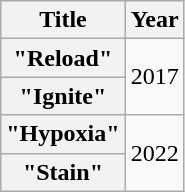<table class="wikitable plainrowheaders">
<tr>
<th>Title</th>
<th>Year</th>
</tr>
<tr>
<th scope="row">"Reload"</th>
<td rowspan="2">2017</td>
</tr>
<tr>
<th scope="row">"Ignite"</th>
</tr>
<tr>
<th scope="row">"Hypoxia"</th>
<td rowspan="2">2022</td>
</tr>
<tr>
<th scope="row">"Stain"</th>
</tr>
</table>
